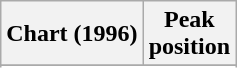<table class="wikitable sortable plainrowheaders" style="text-align:center">
<tr>
<th scope="col">Chart (1996)</th>
<th scope="col">Peak<br> position</th>
</tr>
<tr>
</tr>
<tr>
</tr>
</table>
